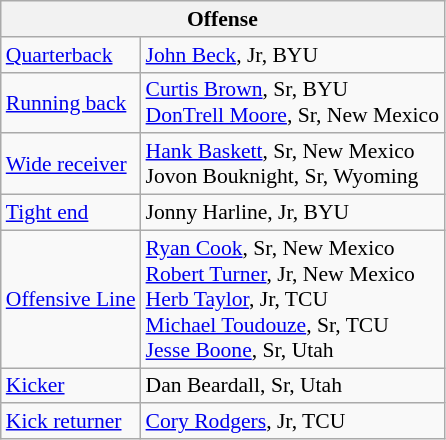<table class="wikitable" style="font-size: 90%;">
<tr>
<th colspan="2">Offense</th>
</tr>
<tr>
<td><a href='#'>Quarterback</a></td>
<td><a href='#'>John Beck</a>, Jr, BYU</td>
</tr>
<tr>
<td><a href='#'>Running back</a></td>
<td><a href='#'>Curtis Brown</a>, Sr, BYU<br><a href='#'>DonTrell Moore</a>, Sr, New Mexico</td>
</tr>
<tr>
<td><a href='#'>Wide receiver</a></td>
<td><a href='#'>Hank Baskett</a>, Sr, New Mexico<br>Jovon Bouknight, Sr, Wyoming</td>
</tr>
<tr>
<td><a href='#'>Tight end</a></td>
<td>Jonny Harline, Jr, BYU</td>
</tr>
<tr>
<td><a href='#'>Offensive Line</a></td>
<td><a href='#'>Ryan Cook</a>, Sr, New Mexico<br><a href='#'>Robert Turner</a>, Jr, New Mexico<br><a href='#'>Herb Taylor</a>, Jr, TCU<br><a href='#'>Michael Toudouze</a>, Sr, TCU<br><a href='#'>Jesse Boone</a>, Sr, Utah</td>
</tr>
<tr>
<td><a href='#'>Kicker</a></td>
<td>Dan Beardall, Sr, Utah</td>
</tr>
<tr>
<td><a href='#'>Kick returner</a></td>
<td><a href='#'>Cory Rodgers</a>, Jr, TCU</td>
</tr>
</table>
